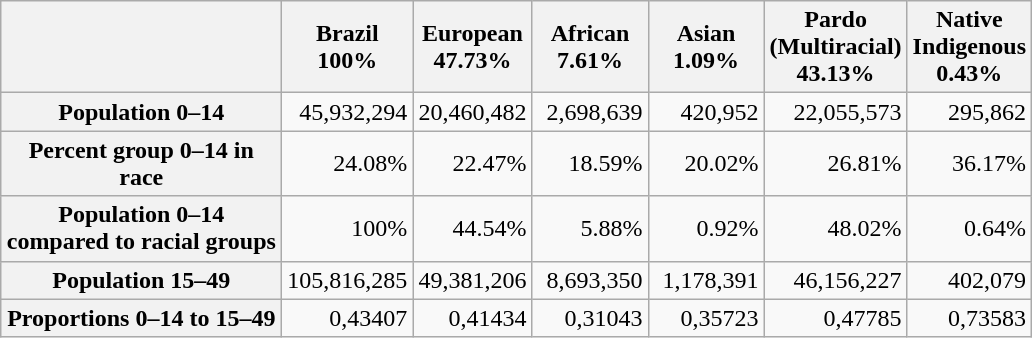<table class="wikitable" style="text-align: right;">
<tr>
<th width=180></th>
<th width="70pt">Brazil 100%</th>
<th width="70pt">European 47.73%</th>
<th width="70pt">African 7.61%</th>
<th width="70pt">Asian 1.09%</th>
<th width="70pt">Pardo (Multiracial) 43.13%</th>
<th width="70pt">Native Indigenous 0.43%</th>
</tr>
<tr>
<th>Population 0–14</th>
<td>45,932,294</td>
<td>20,460,482</td>
<td>2,698,639</td>
<td>420,952</td>
<td>22,055,573</td>
<td>295,862</td>
</tr>
<tr>
<th>Percent group 0–14 in race</th>
<td>24.08%</td>
<td>22.47%</td>
<td>18.59%</td>
<td>20.02%</td>
<td>26.81%</td>
<td>36.17%</td>
</tr>
<tr>
<th>Population 0–14 compared to racial groups</th>
<td>100%</td>
<td>44.54%</td>
<td>5.88%</td>
<td>0.92%</td>
<td>48.02%</td>
<td>0.64%</td>
</tr>
<tr>
<th>Population 15–49</th>
<td>105,816,285</td>
<td>49,381,206</td>
<td>8,693,350</td>
<td>1,178,391</td>
<td>46,156,227</td>
<td>402,079</td>
</tr>
<tr>
<th>Proportions 0–14 to 15–49</th>
<td>0,43407</td>
<td>0,41434</td>
<td>0,31043</td>
<td>0,35723</td>
<td>0,47785</td>
<td>0,73583</td>
</tr>
</table>
